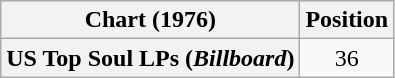<table class="wikitable plainrowheaders" style="text-align:center">
<tr>
<th scope="col">Chart (1976)</th>
<th scope="col">Position</th>
</tr>
<tr>
<th scope="row">US Top Soul LPs (<em>Billboard</em>)</th>
<td>36</td>
</tr>
</table>
